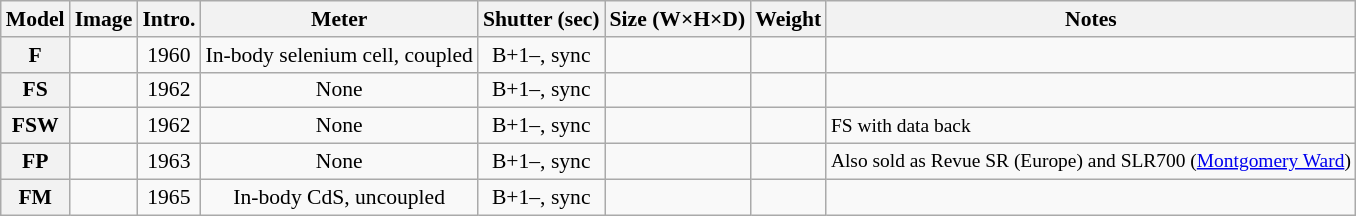<table class="wikitable" style="font-size:90%;text-align:center;">
<tr>
<th>Model</th>
<th>Image</th>
<th>Intro.</th>
<th>Meter</th>
<th>Shutter (sec)</th>
<th>Size (W×H×D)</th>
<th>Weight</th>
<th>Notes</th>
</tr>
<tr>
<th>F</th>
<td></td>
<td>1960</td>
<td>In-body selenium cell, coupled</td>
<td>B+1–,  sync</td>
<td></td>
<td></td>
<td style="font-size:90%;text-align:left;"></td>
</tr>
<tr>
<th>FS</th>
<td></td>
<td>1962</td>
<td>None</td>
<td>B+1–,  sync</td>
<td></td>
<td></td>
<td style="font-size:90%;text-align:left;"></td>
</tr>
<tr>
<th>FSW</th>
<td></td>
<td>1962</td>
<td>None</td>
<td>B+1–,  sync</td>
<td></td>
<td></td>
<td style="font-size:90%;text-align:left;">FS with data back</td>
</tr>
<tr>
<th>FP</th>
<td></td>
<td>1963</td>
<td>None</td>
<td>B+1–,  sync</td>
<td></td>
<td></td>
<td style="font-size:90%;text-align:left;">Also sold as Revue SR (Europe) and SLR700 (<a href='#'>Montgomery Ward</a>)</td>
</tr>
<tr>
<th>FM</th>
<td></td>
<td>1965</td>
<td>In-body CdS, uncoupled</td>
<td>B+1–,  sync</td>
<td></td>
<td></td>
<td style="font-size:90%;text-align:left;"></td>
</tr>
</table>
